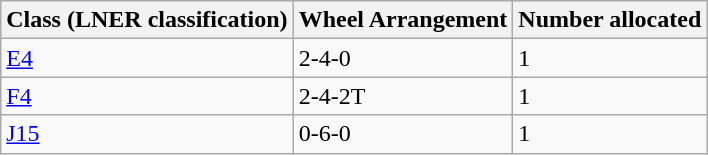<table class="wikitable sortable">
<tr>
<th>Class (LNER classification)</th>
<th>Wheel Arrangement</th>
<th>Number allocated</th>
</tr>
<tr>
<td><a href='#'>E4</a></td>
<td>2-4-0</td>
<td>1</td>
</tr>
<tr>
<td><a href='#'>F4</a></td>
<td>2-4-2T</td>
<td>1</td>
</tr>
<tr>
<td><a href='#'>J15</a></td>
<td>0-6-0</td>
<td>1</td>
</tr>
</table>
